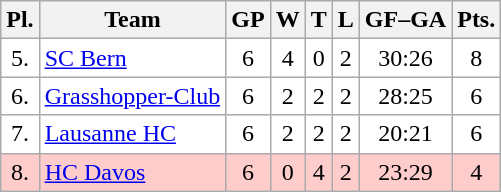<table class="wikitable">
<tr>
<th>Pl.</th>
<th>Team</th>
<th>GP</th>
<th>W</th>
<th>T</th>
<th>L</th>
<th>GF–GA</th>
<th>Pts.</th>
</tr>
<tr align="center " bgcolor="#FFFFFF">
<td>5.</td>
<td align="left"><a href='#'>SC Bern</a></td>
<td>6</td>
<td>4</td>
<td>0</td>
<td>2</td>
<td>30:26</td>
<td>8</td>
</tr>
<tr align="center "  bgcolor="#FFFFFF">
<td>6.</td>
<td align="left"><a href='#'>Grasshopper-Club</a></td>
<td>6</td>
<td>2</td>
<td>2</td>
<td>2</td>
<td>28:25</td>
<td>6</td>
</tr>
<tr align="center "  bgcolor="#FFFFFF">
<td>7.</td>
<td align="left"><a href='#'>Lausanne HC</a></td>
<td>6</td>
<td>2</td>
<td>2</td>
<td>2</td>
<td>20:21</td>
<td>6</td>
</tr>
<tr align="center "  bgcolor="#ffcccc">
<td>8.</td>
<td align="left"><a href='#'>HC Davos</a></td>
<td>6</td>
<td>0</td>
<td>4</td>
<td>2</td>
<td>23:29</td>
<td>4</td>
</tr>
</table>
